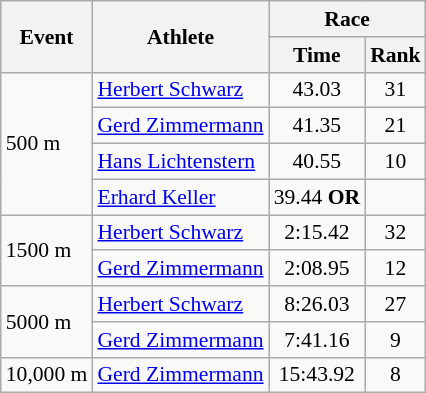<table class="wikitable" border="1" style="font-size:90%">
<tr>
<th rowspan=2>Event</th>
<th rowspan=2>Athlete</th>
<th colspan=2>Race</th>
</tr>
<tr>
<th>Time</th>
<th>Rank</th>
</tr>
<tr>
<td rowspan=4>500 m</td>
<td><a href='#'>Herbert Schwarz</a></td>
<td align=center>43.03</td>
<td align=center>31</td>
</tr>
<tr>
<td><a href='#'>Gerd Zimmermann</a></td>
<td align=center>41.35</td>
<td align=center>21</td>
</tr>
<tr>
<td><a href='#'>Hans Lichtenstern</a></td>
<td align=center>40.55</td>
<td align=center>10</td>
</tr>
<tr>
<td><a href='#'>Erhard Keller</a></td>
<td align=center>39.44 <strong>OR</strong></td>
<td align=center></td>
</tr>
<tr>
<td rowspan=2>1500 m</td>
<td><a href='#'>Herbert Schwarz</a></td>
<td align=center>2:15.42</td>
<td align=center>32</td>
</tr>
<tr>
<td><a href='#'>Gerd Zimmermann</a></td>
<td align=center>2:08.95</td>
<td align=center>12</td>
</tr>
<tr>
<td rowspan=2>5000 m</td>
<td><a href='#'>Herbert Schwarz</a></td>
<td align=center>8:26.03</td>
<td align=center>27</td>
</tr>
<tr>
<td><a href='#'>Gerd Zimmermann</a></td>
<td align=center>7:41.16</td>
<td align=center>9</td>
</tr>
<tr>
<td>10,000 m</td>
<td><a href='#'>Gerd Zimmermann</a></td>
<td align=center>15:43.92</td>
<td align=center>8</td>
</tr>
</table>
